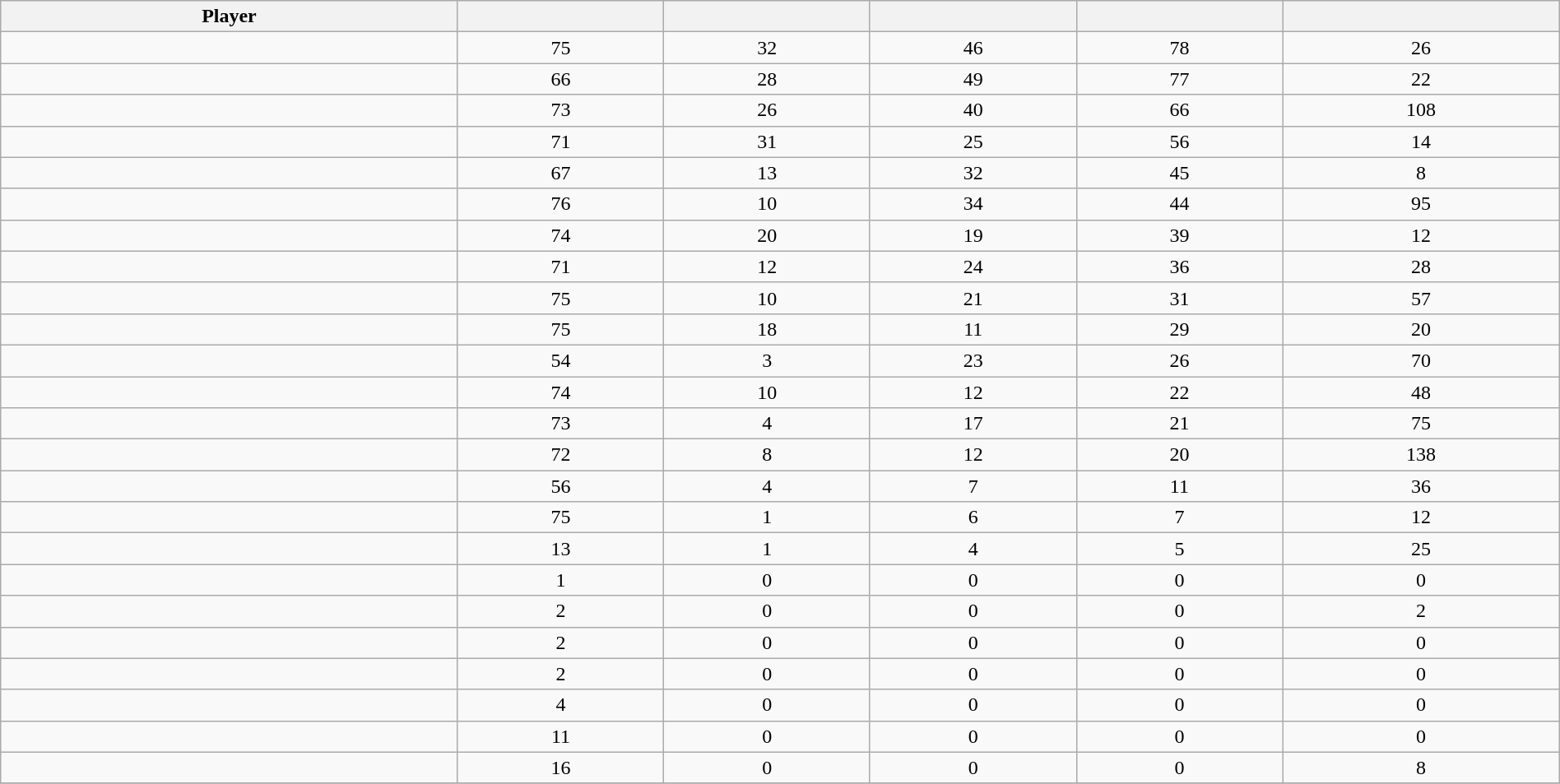<table class="wikitable sortable" style="width:100%;">
<tr align=center>
<th>Player</th>
<th></th>
<th></th>
<th></th>
<th></th>
<th></th>
</tr>
<tr align=center>
<td></td>
<td>75</td>
<td>32</td>
<td>46</td>
<td>78</td>
<td>26</td>
</tr>
<tr align=center>
<td></td>
<td>66</td>
<td>28</td>
<td>49</td>
<td>77</td>
<td>22</td>
</tr>
<tr align=center>
<td></td>
<td>73</td>
<td>26</td>
<td>40</td>
<td>66</td>
<td>108</td>
</tr>
<tr align=center>
<td></td>
<td>71</td>
<td>31</td>
<td>25</td>
<td>56</td>
<td>14</td>
</tr>
<tr align=center>
<td></td>
<td>67</td>
<td>13</td>
<td>32</td>
<td>45</td>
<td>8</td>
</tr>
<tr align=center>
<td></td>
<td>76</td>
<td>10</td>
<td>34</td>
<td>44</td>
<td>95</td>
</tr>
<tr align=center>
<td></td>
<td>74</td>
<td>20</td>
<td>19</td>
<td>39</td>
<td>12</td>
</tr>
<tr align=center>
<td></td>
<td>71</td>
<td>12</td>
<td>24</td>
<td>36</td>
<td>28</td>
</tr>
<tr align=center>
<td></td>
<td>75</td>
<td>10</td>
<td>21</td>
<td>31</td>
<td>57</td>
</tr>
<tr align=center>
<td></td>
<td>75</td>
<td>18</td>
<td>11</td>
<td>29</td>
<td>20</td>
</tr>
<tr align=center>
<td></td>
<td>54</td>
<td>3</td>
<td>23</td>
<td>26</td>
<td>70</td>
</tr>
<tr align=center>
<td></td>
<td>74</td>
<td>10</td>
<td>12</td>
<td>22</td>
<td>48</td>
</tr>
<tr align=center>
<td></td>
<td>73</td>
<td>4</td>
<td>17</td>
<td>21</td>
<td>75</td>
</tr>
<tr align=center>
<td></td>
<td>72</td>
<td>8</td>
<td>12</td>
<td>20</td>
<td>138</td>
</tr>
<tr align=center>
<td></td>
<td>56</td>
<td>4</td>
<td>7</td>
<td>11</td>
<td>36</td>
</tr>
<tr align=center>
<td></td>
<td>75</td>
<td>1</td>
<td>6</td>
<td>7</td>
<td>12</td>
</tr>
<tr align=center>
<td></td>
<td>13</td>
<td>1</td>
<td>4</td>
<td>5</td>
<td>25</td>
</tr>
<tr align=center>
<td></td>
<td>1</td>
<td>0</td>
<td>0</td>
<td>0</td>
<td>0</td>
</tr>
<tr align=center>
<td></td>
<td>2</td>
<td>0</td>
<td>0</td>
<td>0</td>
<td>2</td>
</tr>
<tr align=center>
<td></td>
<td>2</td>
<td>0</td>
<td>0</td>
<td>0</td>
<td>0</td>
</tr>
<tr align=center>
<td></td>
<td>2</td>
<td>0</td>
<td>0</td>
<td>0</td>
<td>0</td>
</tr>
<tr align=center>
<td></td>
<td>4</td>
<td>0</td>
<td>0</td>
<td>0</td>
<td>0</td>
</tr>
<tr align=center>
<td></td>
<td>11</td>
<td>0</td>
<td>0</td>
<td>0</td>
<td>0</td>
</tr>
<tr align=center>
<td></td>
<td>16</td>
<td>0</td>
<td>0</td>
<td>0</td>
<td>8</td>
</tr>
<tr>
</tr>
</table>
